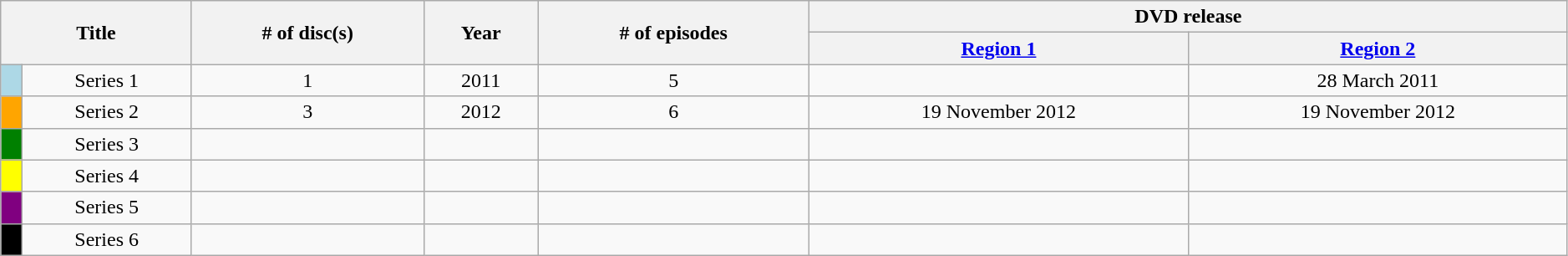<table class="wikitable"  style="width:99%; left:0 auto; text-align:center;">
<tr>
<th colspan="2" rowspan="2">Title</th>
<th rowspan="2"># of disc(s)</th>
<th rowspan="2">Year</th>
<th rowspan="2"># of episodes</th>
<th colspan="2">DVD release</th>
</tr>
<tr>
<th><a href='#'>Region 1</a></th>
<th><a href='#'>Region 2</a></th>
</tr>
<tr>
<td style="background:lightblue;"></td>
<td>Series 1</td>
<td>1</td>
<td>2011</td>
<td>5</td>
<td></td>
<td>28 March 2011</td>
</tr>
<tr>
<td style="background:orange;"></td>
<td>Series 2</td>
<td>3</td>
<td>2012</td>
<td>6</td>
<td>19 November 2012</td>
<td>19 November 2012</td>
</tr>
<tr>
<td style="background:green;"></td>
<td>Series 3</td>
<td></td>
<td></td>
<td></td>
<td></td>
<td></td>
</tr>
<tr>
<td style="background:yellow;"></td>
<td>Series 4</td>
<td></td>
<td></td>
<td></td>
<td></td>
<td></td>
</tr>
<tr>
<td style="background:purple;"></td>
<td>Series 5</td>
<td></td>
<td></td>
<td></td>
<td></td>
<td></td>
</tr>
<tr>
<td style="background:Black;"></td>
<td>Series 6</td>
<td></td>
<td></td>
<td></td>
<td></td>
<td></td>
</tr>
</table>
